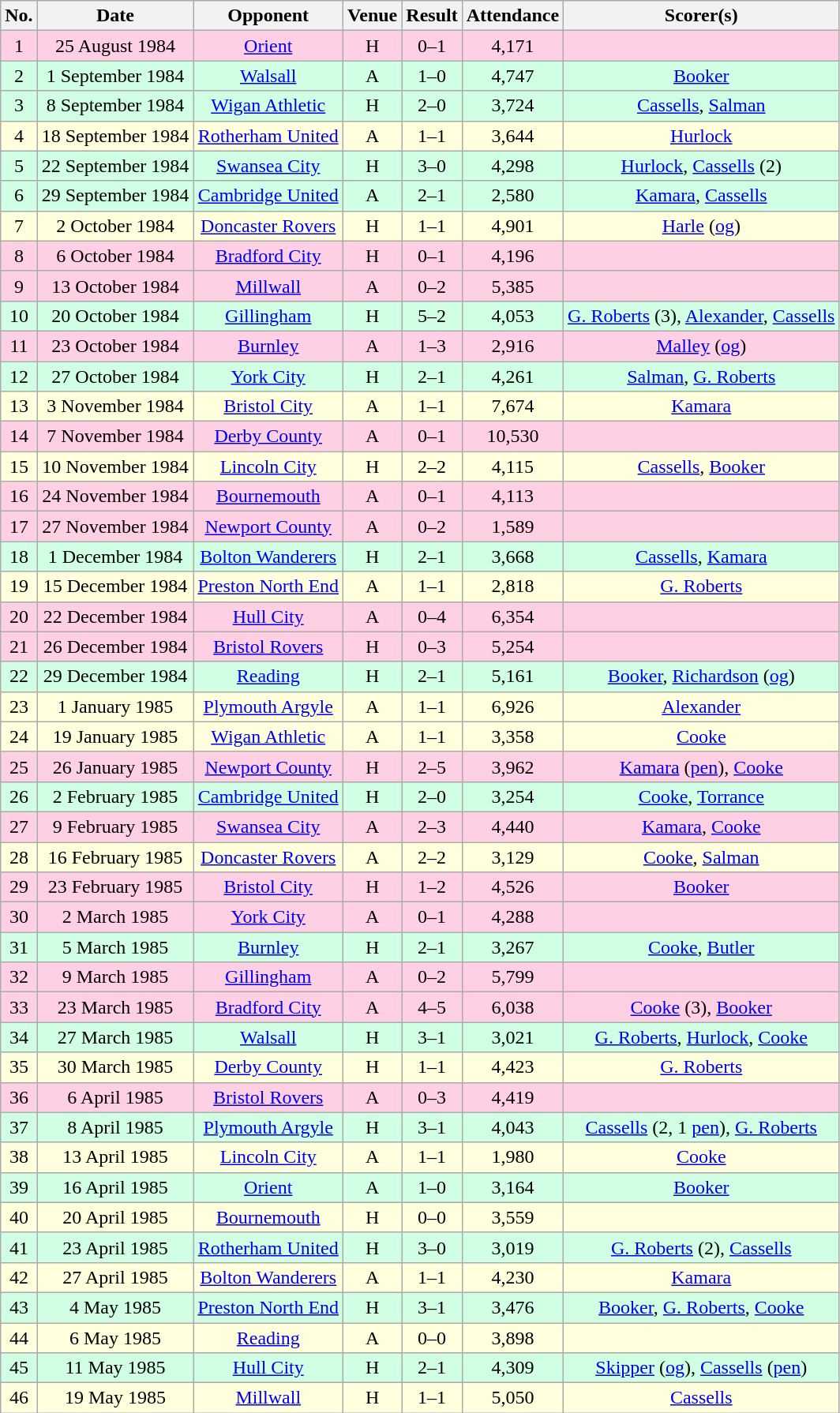<table class="wikitable sortable" style="text-align:center;">
<tr>
<th>No.</th>
<th>Date</th>
<th>Opponent</th>
<th>Venue</th>
<th>Result</th>
<th>Attendance</th>
<th>Scorer(s)</th>
</tr>
<tr style="background:#ffd0e3;">
<td>1</td>
<td>25 August 1984</td>
<td><a href='#'>Orient</a></td>
<td>H</td>
<td>0–1</td>
<td>4,171</td>
<td></td>
</tr>
<tr style="background:#d0ffe3;">
<td>2</td>
<td>1 September 1984</td>
<td><a href='#'>Walsall</a></td>
<td>A</td>
<td>1–0</td>
<td>4,747</td>
<td><a href='#'>Booker</a></td>
</tr>
<tr style="background:#d0ffe3;">
<td>3</td>
<td>8 September 1984</td>
<td><a href='#'>Wigan Athletic</a></td>
<td>H</td>
<td>2–0</td>
<td>3,724</td>
<td><a href='#'>Cassells</a>, <a href='#'>Salman</a></td>
</tr>
<tr style="background:#ffd;">
<td>4</td>
<td>18 September 1984</td>
<td><a href='#'>Rotherham United</a></td>
<td>A</td>
<td>1–1</td>
<td>3,644</td>
<td><a href='#'>Hurlock</a></td>
</tr>
<tr style="background:#d0ffe3;">
<td>5</td>
<td>22 September 1984</td>
<td><a href='#'>Swansea City</a></td>
<td>H</td>
<td>3–0</td>
<td>4,298</td>
<td><a href='#'>Hurlock</a>, <a href='#'>Cassells</a> (2)</td>
</tr>
<tr style="background:#d0ffe3;">
<td>6</td>
<td>29 September 1984</td>
<td><a href='#'>Cambridge United</a></td>
<td>A</td>
<td>2–1</td>
<td>2,580</td>
<td><a href='#'>Kamara</a>, <a href='#'>Cassells</a></td>
</tr>
<tr style="background:#ffd;">
<td>7</td>
<td>2 October 1984</td>
<td><a href='#'>Doncaster Rovers</a></td>
<td>H</td>
<td>1–1</td>
<td>4,901</td>
<td><a href='#'>Harle</a> (<a href='#'>og</a>)</td>
</tr>
<tr style="background:#ffd0e3;">
<td>8</td>
<td>6 October 1984</td>
<td><a href='#'>Bradford City</a></td>
<td>H</td>
<td>0–1</td>
<td>4,196</td>
<td></td>
</tr>
<tr style="background:#ffd0e3;">
<td>9</td>
<td>13 October 1984</td>
<td><a href='#'>Millwall</a></td>
<td>A</td>
<td>0–2</td>
<td>5,385</td>
<td></td>
</tr>
<tr style="background:#d0ffe3;">
<td>10</td>
<td>20 October 1984</td>
<td><a href='#'>Gillingham</a></td>
<td>H</td>
<td>5–2</td>
<td>4,053</td>
<td><a href='#'>G. Roberts</a> (3), <a href='#'>Alexander</a>, <a href='#'>Cassells</a></td>
</tr>
<tr style="background:#ffd0e3;">
<td>11</td>
<td>23 October 1984</td>
<td><a href='#'>Burnley</a></td>
<td>A</td>
<td>1–3</td>
<td>2,916</td>
<td><a href='#'>Malley</a> (<a href='#'>og</a>)</td>
</tr>
<tr style="background:#d0ffe3;">
<td>12</td>
<td>27 October 1984</td>
<td><a href='#'>York City</a></td>
<td>H</td>
<td>2–1</td>
<td>4,261</td>
<td><a href='#'>Salman</a>, <a href='#'>G. Roberts</a></td>
</tr>
<tr style="background:#ffd;">
<td>13</td>
<td>3 November 1984</td>
<td><a href='#'>Bristol City</a></td>
<td>A</td>
<td>1–1</td>
<td>7,674</td>
<td><a href='#'>Kamara</a></td>
</tr>
<tr style="background:#ffd0e3;">
<td>14</td>
<td>7 November 1984</td>
<td><a href='#'>Derby County</a></td>
<td>A</td>
<td>0–1</td>
<td>10,530</td>
<td></td>
</tr>
<tr style="background:#ffd;">
<td>15</td>
<td>10 November 1984</td>
<td><a href='#'>Lincoln City</a></td>
<td>H</td>
<td>2–2</td>
<td>4,115</td>
<td><a href='#'>Cassells</a>, <a href='#'>Booker</a></td>
</tr>
<tr style="background:#ffd0e3;">
<td>16</td>
<td>24 November 1984</td>
<td><a href='#'>Bournemouth</a></td>
<td>A</td>
<td>0–1</td>
<td>4,113</td>
<td></td>
</tr>
<tr style="background:#ffd0e3;">
<td>17</td>
<td>27 November 1984</td>
<td><a href='#'>Newport County</a></td>
<td>A</td>
<td>0–2</td>
<td>1,589</td>
<td></td>
</tr>
<tr style="background:#d0ffe3;">
<td>18</td>
<td>1 December 1984</td>
<td><a href='#'>Bolton Wanderers</a></td>
<td>H</td>
<td>2–1</td>
<td>3,668</td>
<td><a href='#'>Cassells</a>, <a href='#'>Kamara</a></td>
</tr>
<tr style="background:#ffd;">
<td>19</td>
<td>15 December 1984</td>
<td><a href='#'>Preston North End</a></td>
<td>A</td>
<td>1–1</td>
<td>2,818</td>
<td><a href='#'>G. Roberts</a></td>
</tr>
<tr style="background:#ffd0e3;">
<td>20</td>
<td>22 December 1984</td>
<td><a href='#'>Hull City</a></td>
<td>A</td>
<td>0–4</td>
<td>6,354</td>
<td></td>
</tr>
<tr style="background:#ffd0e3;">
<td>21</td>
<td>26 December 1984</td>
<td><a href='#'>Bristol Rovers</a></td>
<td>H</td>
<td>0–3</td>
<td>5,254</td>
<td></td>
</tr>
<tr style="background:#d0ffe3;">
<td>22</td>
<td>29 December 1984</td>
<td><a href='#'>Reading</a></td>
<td>H</td>
<td>2–1</td>
<td>5,161</td>
<td><a href='#'>Booker</a>, <a href='#'>Richardson</a> (<a href='#'>og</a>)</td>
</tr>
<tr style="background:#ffd;">
<td>23</td>
<td>1 January 1985</td>
<td><a href='#'>Plymouth Argyle</a></td>
<td>A</td>
<td>1–1</td>
<td>6,926</td>
<td><a href='#'>Alexander</a></td>
</tr>
<tr style="background:#ffd;">
<td>24</td>
<td>19 January 1985</td>
<td><a href='#'>Wigan Athletic</a></td>
<td>A</td>
<td>1–1</td>
<td>3,358</td>
<td><a href='#'>Cooke</a></td>
</tr>
<tr style="background:#ffd0e3;">
<td>25</td>
<td>26 January 1985</td>
<td><a href='#'>Newport County</a></td>
<td>H</td>
<td>2–5</td>
<td>3,962</td>
<td><a href='#'>Kamara</a> (<a href='#'>pen</a>), <a href='#'>Cooke</a></td>
</tr>
<tr style="background:#d0ffe3;">
<td>26</td>
<td>2 February 1985</td>
<td><a href='#'>Cambridge United</a></td>
<td>H</td>
<td>2–0</td>
<td>3,254</td>
<td><a href='#'>Cooke</a>, <a href='#'>Torrance</a></td>
</tr>
<tr style="background:#ffd0e3;">
<td>27</td>
<td>9 February 1985</td>
<td><a href='#'>Swansea City</a></td>
<td>A</td>
<td>2–3</td>
<td>4,440</td>
<td><a href='#'>Kamara</a>, <a href='#'>Cooke</a></td>
</tr>
<tr style="background:#ffd;">
<td>28</td>
<td>16 February 1985</td>
<td><a href='#'>Doncaster Rovers</a></td>
<td>A</td>
<td>2–2</td>
<td>3,129</td>
<td><a href='#'>Cooke</a>, <a href='#'>Salman</a></td>
</tr>
<tr style="background:#ffd0e3;">
<td>29</td>
<td>23 February 1985</td>
<td><a href='#'>Bristol City</a></td>
<td>H</td>
<td>1–2</td>
<td>4,526</td>
<td><a href='#'>Booker</a></td>
</tr>
<tr style="background:#ffd0e3;">
<td>30</td>
<td>2 March 1985</td>
<td><a href='#'>York City</a></td>
<td>A</td>
<td>0–1</td>
<td>4,288</td>
<td></td>
</tr>
<tr style="background:#d0ffe3;">
<td>31</td>
<td>5 March 1985</td>
<td><a href='#'>Burnley</a></td>
<td>H</td>
<td>2–1</td>
<td>3,267</td>
<td><a href='#'>Cooke</a>, <a href='#'>Butler</a></td>
</tr>
<tr style="background:#ffd0e3;">
<td>32</td>
<td>9 March 1985</td>
<td><a href='#'>Gillingham</a></td>
<td>A</td>
<td>0–2</td>
<td>5,799</td>
<td></td>
</tr>
<tr style="background:#ffd0e3;">
<td>33</td>
<td>23 March 1985</td>
<td><a href='#'>Bradford City</a></td>
<td>A</td>
<td>4–5</td>
<td>6,038</td>
<td><a href='#'>Cooke</a> (3), <a href='#'>Booker</a></td>
</tr>
<tr style="background:#d0ffe3;">
<td>34</td>
<td>27 March 1985</td>
<td><a href='#'>Walsall</a></td>
<td>H</td>
<td>3–1</td>
<td>3,021</td>
<td><a href='#'>G. Roberts</a>, <a href='#'>Hurlock</a>, <a href='#'>Cooke</a></td>
</tr>
<tr style="background:#ffd;">
<td>35</td>
<td>30 March 1985</td>
<td><a href='#'>Derby County</a></td>
<td>H</td>
<td>1–1</td>
<td>4,423</td>
<td><a href='#'>G. Roberts</a></td>
</tr>
<tr style="background:#ffd0e3;">
<td>36</td>
<td>6 April 1985</td>
<td><a href='#'>Bristol Rovers</a></td>
<td>A</td>
<td>0–3</td>
<td>4,419</td>
<td></td>
</tr>
<tr style="background:#d0ffe3;">
<td>37</td>
<td>8 April 1985</td>
<td><a href='#'>Plymouth Argyle</a></td>
<td>H</td>
<td>3–1</td>
<td>4,043</td>
<td><a href='#'>Cassells</a> (2, 1 <a href='#'>pen</a>), <a href='#'>G. Roberts</a></td>
</tr>
<tr style="background:#ffd;">
<td>38</td>
<td>13 April 1985</td>
<td><a href='#'>Lincoln City</a></td>
<td>A</td>
<td>1–1</td>
<td>1,980</td>
<td><a href='#'>Cooke</a></td>
</tr>
<tr style="background:#d0ffe3;">
<td>39</td>
<td>16 April 1985</td>
<td><a href='#'>Orient</a></td>
<td>A</td>
<td>1–0</td>
<td>3,164</td>
<td><a href='#'>Booker</a></td>
</tr>
<tr style="background:#ffd;">
<td>40</td>
<td>20 April 1985</td>
<td><a href='#'>Bournemouth</a></td>
<td>H</td>
<td>0–0</td>
<td>3,559</td>
<td></td>
</tr>
<tr style="background:#d0ffe3;">
<td>41</td>
<td>23 April 1985</td>
<td><a href='#'>Rotherham United</a></td>
<td>H</td>
<td>3–0</td>
<td>3,019</td>
<td><a href='#'>G. Roberts</a> (2), <a href='#'>Cassells</a></td>
</tr>
<tr style="background:#ffd;">
<td>42</td>
<td>27 April 1985</td>
<td><a href='#'>Bolton Wanderers</a></td>
<td>A</td>
<td>1–1</td>
<td>4,230</td>
<td><a href='#'>Kamara</a></td>
</tr>
<tr style="background:#d0ffe3;">
<td>43</td>
<td>4 May 1985</td>
<td><a href='#'>Preston North End</a></td>
<td>H</td>
<td>3–1</td>
<td>3,476</td>
<td><a href='#'>Booker</a>, <a href='#'>G. Roberts</a>, <a href='#'>Cooke</a></td>
</tr>
<tr style="background:#ffd;">
<td>44</td>
<td>6 May 1985</td>
<td><a href='#'>Reading</a></td>
<td>A</td>
<td>0–0</td>
<td>3,898</td>
<td></td>
</tr>
<tr style="background:#d0ffe3;">
<td>45</td>
<td>11 May 1985</td>
<td><a href='#'>Hull City</a></td>
<td>H</td>
<td>2–1</td>
<td>4,309</td>
<td><a href='#'>Skipper</a> (<a href='#'>og</a>), <a href='#'>Cassells</a> (<a href='#'>pen</a>)</td>
</tr>
<tr style="background:#ffd;">
<td>46</td>
<td>19 May 1985</td>
<td><a href='#'>Millwall</a></td>
<td>H</td>
<td>1–1</td>
<td>5,050</td>
<td><a href='#'>Cassells</a></td>
</tr>
</table>
